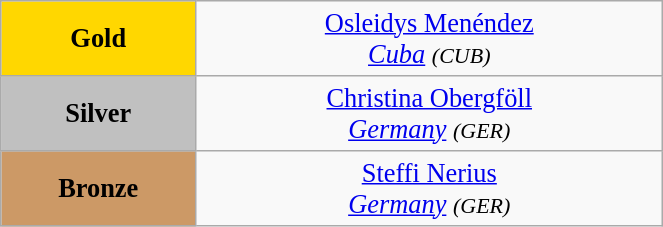<table class="wikitable" style=" text-align:center; font-size:110%;" width="35%">
<tr>
<td bgcolor="gold"><strong>Gold</strong></td>
<td> <a href='#'>Osleidys Menéndez</a><br><em><a href='#'>Cuba</a> <small>(CUB)</small></em></td>
</tr>
<tr>
<td bgcolor="silver"><strong>Silver</strong></td>
<td> <a href='#'>Christina Obergföll</a><br><em><a href='#'>Germany</a> <small>(GER)</small></em></td>
</tr>
<tr>
<td bgcolor="CC9966"><strong>Bronze</strong></td>
<td> <a href='#'>Steffi Nerius</a><br><em><a href='#'>Germany</a> <small>(GER)</small></em></td>
</tr>
</table>
